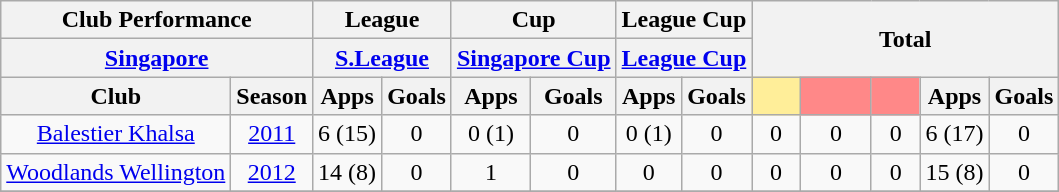<table class="wikitable" style="text-align:center;">
<tr>
<th colspan="2">Club Performance</th>
<th colspan="2">League</th>
<th colspan="2">Cup</th>
<th colspan="2">League Cup</th>
<th colspan="5" rowspan="2">Total</th>
</tr>
<tr>
<th colspan="2"><a href='#'>Singapore</a></th>
<th colspan="2"><a href='#'>S.League</a></th>
<th colspan="2"><a href='#'>Singapore Cup</a></th>
<th colspan="2"><a href='#'>League Cup</a></th>
</tr>
<tr>
<th>Club</th>
<th>Season</th>
<th>Apps</th>
<th>Goals</th>
<th>Apps</th>
<th>Goals</th>
<th>Apps</th>
<th>Goals</th>
<th style="width:25px; background:#fe9;"></th>
<th style="width:40px; background:#ff8888;"></th>
<th style="width:25px; background:#ff8888;"></th>
<th>Apps</th>
<th>Goals</th>
</tr>
<tr>
<td rowspan="1"><a href='#'>Balestier Khalsa</a></td>
<td><a href='#'>2011</a></td>
<td>6 (15)</td>
<td>0</td>
<td>0 (1)</td>
<td>0</td>
<td>0 (1)</td>
<td>0</td>
<td>0</td>
<td>0</td>
<td>0</td>
<td>6 (17)</td>
<td>0</td>
</tr>
<tr>
<td rowspan="1"><a href='#'>Woodlands Wellington</a></td>
<td><a href='#'>2012</a></td>
<td>14 (8)</td>
<td>0</td>
<td>1</td>
<td>0</td>
<td>0</td>
<td>0</td>
<td>0</td>
<td>0</td>
<td>0</td>
<td>15 (8)</td>
<td>0</td>
</tr>
<tr>
</tr>
</table>
